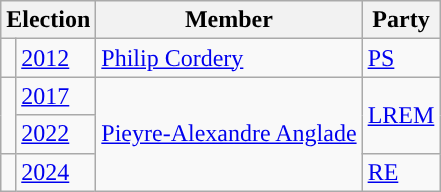<table class="wikitable">
<tr>
<th colspan="2">Election</th>
<th>Member</th>
<th>Party</th>
</tr>
<tr>
<td style="color:inherit;background-color: "></td>
<td><a href='#'>2012</a></td>
<td><a href='#'>Philip Cordery</a></td>
<td><a href='#'>PS</a></td>
</tr>
<tr>
<td rowspan="2" style="color:inherit;background-color: "></td>
<td><a href='#'>2017</a></td>
<td rowspan="3"><a href='#'>Pieyre-Alexandre Anglade</a></td>
<td rowspan="2"><a href='#'>LREM</a></td>
</tr>
<tr>
<td><a href='#'>2022</a></td>
</tr>
<tr>
<td style="color:inherit;background-color: "></td>
<td><a href='#'>2024</a></td>
<td><a href='#'>RE</a></td>
</tr>
</table>
